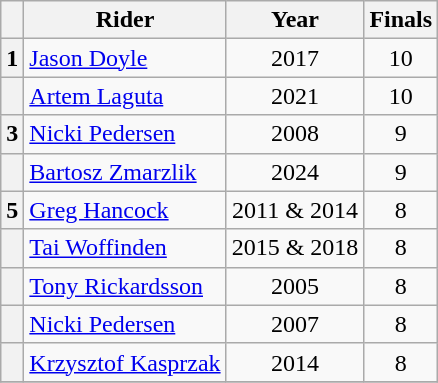<table class="wikitable" style="text-align:center">
<tr>
<th></th>
<th>Rider</th>
<th>Year</th>
<th>Finals</th>
</tr>
<tr>
<th>1</th>
<td align=left> <a href='#'>Jason Doyle</a></td>
<td>2017</td>
<td>10</td>
</tr>
<tr>
<th></th>
<td align=left> <a href='#'>Artem Laguta</a></td>
<td>2021</td>
<td>10</td>
</tr>
<tr>
<th>3</th>
<td align=left> <a href='#'>Nicki Pedersen</a></td>
<td>2008</td>
<td>9</td>
</tr>
<tr>
<th></th>
<td align=left> <a href='#'>Bartosz Zmarzlik</a></td>
<td>2024</td>
<td>9</td>
</tr>
<tr>
<th>5</th>
<td align=left> <a href='#'>Greg Hancock</a></td>
<td>2011 & 2014</td>
<td>8</td>
</tr>
<tr>
<th></th>
<td align=left> <a href='#'>Tai Woffinden</a></td>
<td>2015 & 2018</td>
<td>8</td>
</tr>
<tr>
<th></th>
<td align=left> <a href='#'>Tony Rickardsson</a></td>
<td>2005</td>
<td>8</td>
</tr>
<tr>
<th></th>
<td align=left> <a href='#'>Nicki Pedersen</a></td>
<td>2007</td>
<td>8</td>
</tr>
<tr>
<th></th>
<td align=left> <a href='#'>Krzysztof Kasprzak</a></td>
<td>2014</td>
<td>8</td>
</tr>
<tr>
</tr>
</table>
